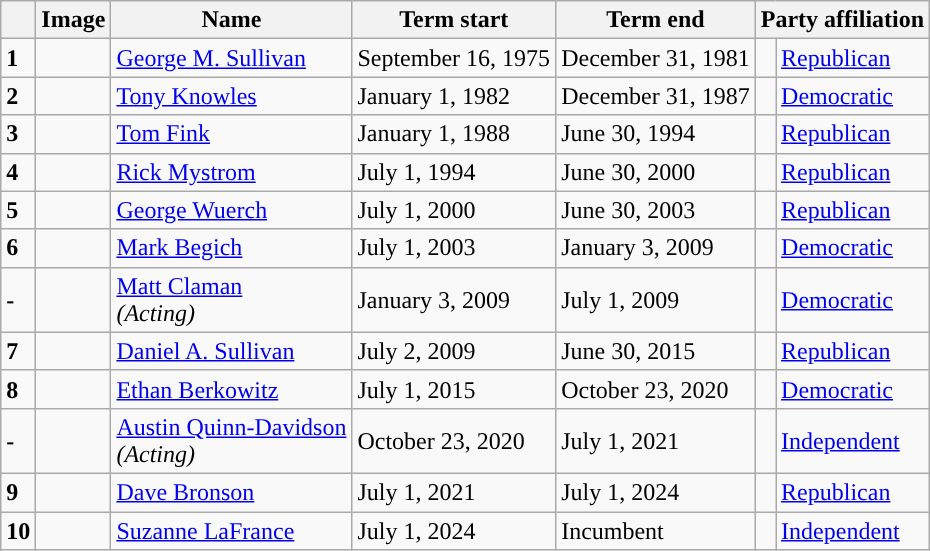<table class="wikitable">
<tr>
<th></th>
<th>Image</th>
<th>Name</th>
<th>Term start</th>
<th>Term end</th>
<th colspan="2">Party affiliation</th>
</tr>
<tr>
<td><strong>1</strong></td>
<td></td>
<td><a href='#'>George M. Sullivan</a></td>
<td>September 16, 1975</td>
<td>December 31, 1981</td>
<td style="background:"> </td>
<td><a href='#'>Republican</a></td>
</tr>
<tr>
<td><strong>2</strong></td>
<td></td>
<td><a href='#'>Tony Knowles</a></td>
<td>January 1, 1982</td>
<td>December 31, 1987</td>
<td style="background:"> </td>
<td><a href='#'>Democratic</a></td>
</tr>
<tr>
<td><strong>3</strong></td>
<td></td>
<td><a href='#'>Tom Fink</a></td>
<td>January 1, 1988</td>
<td>June 30, 1994</td>
<td style="background:"> </td>
<td><a href='#'>Republican</a></td>
</tr>
<tr>
<td><strong>4</strong></td>
<td></td>
<td><a href='#'>Rick Mystrom</a></td>
<td>July 1, 1994</td>
<td>June 30, 2000</td>
<td style="background:"> </td>
<td><a href='#'>Republican</a></td>
</tr>
<tr>
<td><strong>5</strong></td>
<td></td>
<td><a href='#'>George Wuerch</a></td>
<td>July 1, 2000</td>
<td>June 30, 2003</td>
<td style="background:"> </td>
<td><a href='#'>Republican</a></td>
</tr>
<tr>
<td><strong>6</strong></td>
<td></td>
<td><a href='#'>Mark Begich</a></td>
<td>July 1, 2003</td>
<td>January 3, 2009</td>
<td style="background:"> </td>
<td><a href='#'>Democratic</a></td>
</tr>
<tr>
<td><strong>-</strong></td>
<td></td>
<td><a href='#'>Matt Claman</a><br><em>(Acting)</em></td>
<td>January 3, 2009</td>
<td>July 1, 2009</td>
<td style="background:"> </td>
<td><a href='#'>Democratic</a></td>
</tr>
<tr>
<td><strong>7</strong></td>
<td></td>
<td><a href='#'>Daniel A. Sullivan</a></td>
<td>July 2, 2009</td>
<td>June 30, 2015</td>
<td style="background:"> </td>
<td><a href='#'>Republican</a></td>
</tr>
<tr>
<td><strong>8</strong></td>
<td></td>
<td><a href='#'>Ethan Berkowitz</a></td>
<td>July 1, 2015</td>
<td>October 23, 2020</td>
<td style="background:"> </td>
<td><a href='#'>Democratic</a></td>
</tr>
<tr>
<td><strong>-</strong></td>
<td></td>
<td><a href='#'>Austin Quinn-Davidson</a><br><em>(Acting)</em></td>
<td>October 23, 2020</td>
<td>July 1, 2021</td>
<td style="background:"> </td>
<td><a href='#'>Independent</a></td>
</tr>
<tr>
<td><strong>9</strong></td>
<td></td>
<td><a href='#'>Dave Bronson</a></td>
<td>July 1, 2021</td>
<td>July 1, 2024</td>
<td style="background:"> </td>
<td><a href='#'>Republican</a></td>
</tr>
<tr>
<td><strong>10</strong></td>
<td></td>
<td><a href='#'>Suzanne LaFrance</a></td>
<td>July 1, 2024</td>
<td>Incumbent</td>
<td style="background:"> </td>
<td><a href='#'>Independent</a></td>
</tr>
</table>
